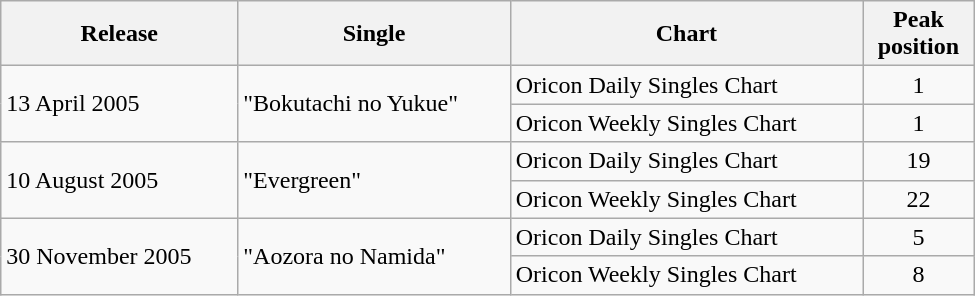<table class="wikitable" width="650px">
<tr>
<th scope="col">Release</th>
<th scope="col">Single</th>
<th scope="col">Chart</th>
<th scope="col">Peak<br>position</th>
</tr>
<tr>
<td rowspan=2>13 April 2005</td>
<td rowspan=2>"Bokutachi no Yukue"</td>
<td>Oricon Daily Singles Chart</td>
<td align="center">1</td>
</tr>
<tr>
<td>Oricon Weekly Singles Chart</td>
<td align="center">1</td>
</tr>
<tr>
<td rowspan=2>10 August 2005</td>
<td rowspan=2>"Evergreen"</td>
<td>Oricon Daily Singles Chart</td>
<td align="center">19</td>
</tr>
<tr>
<td>Oricon Weekly Singles Chart</td>
<td align="center">22</td>
</tr>
<tr>
<td rowspan=2>30 November 2005</td>
<td rowspan=2>"Aozora no Namida"</td>
<td>Oricon Daily Singles Chart</td>
<td align="center">5</td>
</tr>
<tr>
<td>Oricon Weekly Singles Chart</td>
<td align="center">8</td>
</tr>
</table>
